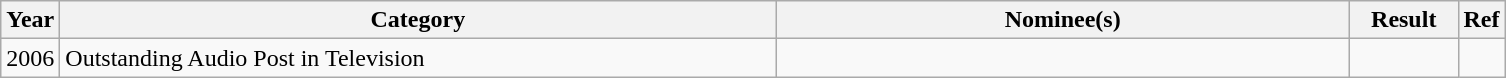<table class="wikitable">
<tr>
<th>Year</th>
<th width=470>Category</th>
<th width=375>Nominee(s)</th>
<th width=65>Result</th>
<th>Ref</th>
</tr>
<tr>
<td>2006</td>
<td>Outstanding Audio Post in Television</td>
<td></td>
<td></td>
<td></td>
</tr>
</table>
